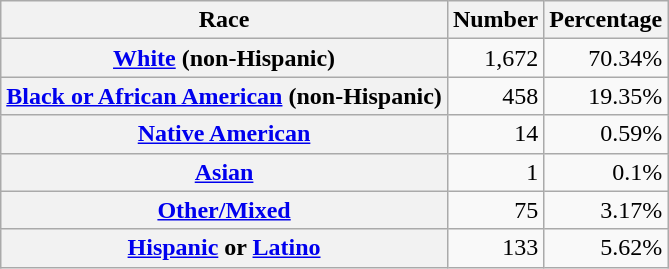<table class="wikitable" style="text-align:right">
<tr>
<th scope="col">Race</th>
<th scope="col">Number</th>
<th scope="col">Percentage</th>
</tr>
<tr>
<th scope="row"><a href='#'>White</a> (non-Hispanic)</th>
<td>1,672</td>
<td>70.34%</td>
</tr>
<tr>
<th scope="row"><a href='#'>Black or African American</a> (non-Hispanic)</th>
<td>458</td>
<td>19.35%</td>
</tr>
<tr>
<th scope="row"><a href='#'>Native American</a></th>
<td>14</td>
<td>0.59%</td>
</tr>
<tr>
<th scope="row"><a href='#'>Asian</a></th>
<td>1</td>
<td>0.1%</td>
</tr>
<tr>
<th scope="row"><a href='#'>Other/Mixed</a></th>
<td>75</td>
<td>3.17%</td>
</tr>
<tr>
<th scope="row"><a href='#'>Hispanic</a> or <a href='#'>Latino</a></th>
<td>133</td>
<td>5.62%</td>
</tr>
</table>
